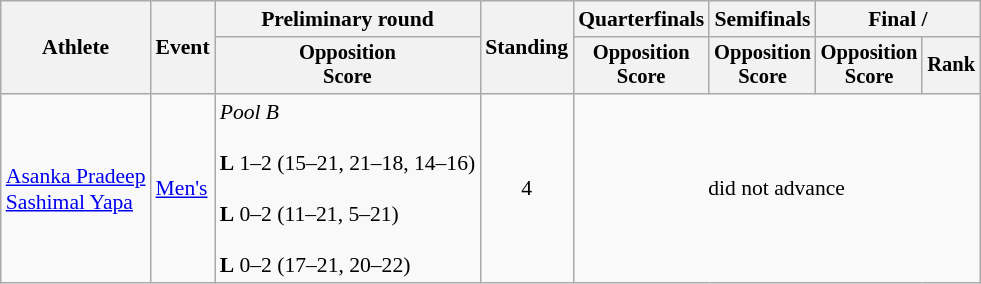<table class=wikitable style="font-size:90%">
<tr>
<th rowspan="2">Athlete</th>
<th rowspan="2">Event</th>
<th>Preliminary round</th>
<th rowspan="2">Standing</th>
<th>Quarterfinals</th>
<th>Semifinals</th>
<th colspan=2>Final / </th>
</tr>
<tr style="font-size:95%">
<th>Opposition<br>Score</th>
<th>Opposition<br>Score</th>
<th>Opposition<br>Score</th>
<th>Opposition<br>Score</th>
<th>Rank</th>
</tr>
<tr align=center>
<td align=left><a href='#'>Asanka Pradeep</a><br><a href='#'>Sashimal Yapa</a></td>
<td align=left><a href='#'>Men's</a></td>
<td align=left><em>Pool B</em><br><br><strong>L</strong> 1–2 (15–21, 21–18, 14–16)<br><br><strong>L</strong> 0–2 (11–21, 5–21)<br><br><strong>L</strong> 0–2 (17–21, 20–22)</td>
<td>4</td>
<td colspan=4>did not advance</td>
</tr>
</table>
